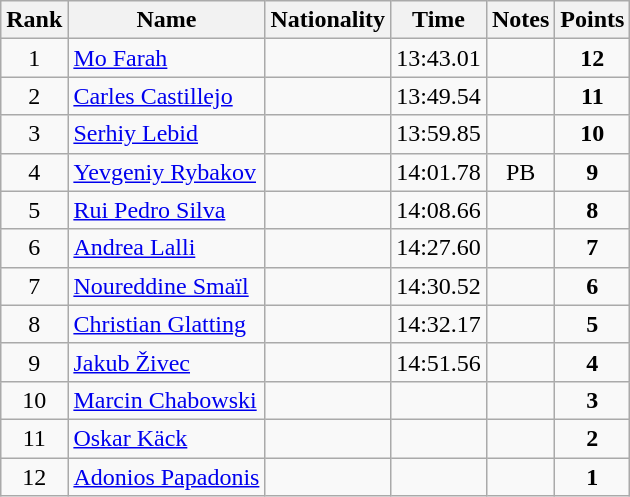<table class="wikitable sortable" style="text-align:center">
<tr>
<th>Rank</th>
<th>Name</th>
<th>Nationality</th>
<th>Time</th>
<th>Notes</th>
<th>Points</th>
</tr>
<tr>
<td>1</td>
<td align=left><a href='#'>Mo Farah</a></td>
<td align=left></td>
<td>13:43.01</td>
<td></td>
<td><strong>12</strong></td>
</tr>
<tr>
<td>2</td>
<td align=left><a href='#'>Carles Castillejo</a></td>
<td align=left></td>
<td>13:49.54</td>
<td></td>
<td><strong>11</strong></td>
</tr>
<tr>
<td>3</td>
<td align=left><a href='#'>Serhiy Lebid</a></td>
<td align=left></td>
<td>13:59.85</td>
<td></td>
<td><strong>10</strong></td>
</tr>
<tr>
<td>4</td>
<td align=left><a href='#'>Yevgeniy Rybakov</a></td>
<td align=left></td>
<td>14:01.78</td>
<td>PB</td>
<td><strong>9</strong></td>
</tr>
<tr>
<td>5</td>
<td align=left><a href='#'>Rui Pedro Silva</a></td>
<td align=left></td>
<td>14:08.66</td>
<td></td>
<td><strong>8</strong></td>
</tr>
<tr>
<td>6</td>
<td align=left><a href='#'>Andrea Lalli</a></td>
<td align=left></td>
<td>14:27.60</td>
<td></td>
<td><strong>7</strong></td>
</tr>
<tr>
<td>7</td>
<td align=left><a href='#'>Noureddine Smaïl</a></td>
<td align=left></td>
<td>14:30.52</td>
<td></td>
<td><strong>6</strong></td>
</tr>
<tr>
<td>8</td>
<td align=left><a href='#'>Christian Glatting</a></td>
<td align=left></td>
<td>14:32.17</td>
<td></td>
<td><strong>5</strong></td>
</tr>
<tr>
<td>9</td>
<td align=left><a href='#'>Jakub Živec</a></td>
<td align=left></td>
<td>14:51.56</td>
<td></td>
<td><strong>4</strong></td>
</tr>
<tr>
<td>10</td>
<td align=left><a href='#'>Marcin Chabowski</a></td>
<td align=left></td>
<td></td>
<td></td>
<td><strong>3</strong></td>
</tr>
<tr>
<td>11</td>
<td align=left><a href='#'>Oskar Käck</a></td>
<td align=left></td>
<td></td>
<td></td>
<td><strong>2</strong></td>
</tr>
<tr>
<td>12</td>
<td align=left><a href='#'>Adonios Papadonis</a></td>
<td align=left></td>
<td></td>
<td></td>
<td><strong>1</strong></td>
</tr>
</table>
